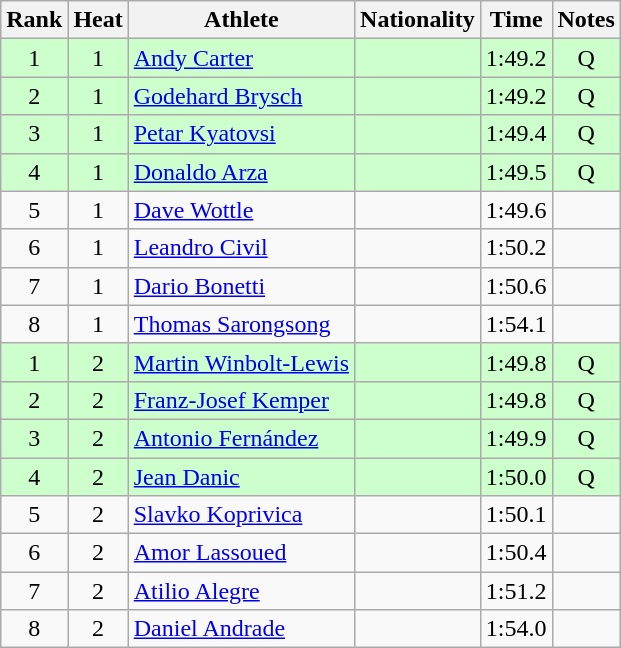<table class="wikitable sortable" style="text-align:center">
<tr>
<th>Rank</th>
<th>Heat</th>
<th>Athlete</th>
<th>Nationality</th>
<th>Time</th>
<th>Notes</th>
</tr>
<tr bgcolor=ccffcc>
<td>1</td>
<td>1</td>
<td align=left><a href='#'>Andy Carter</a></td>
<td align=left></td>
<td>1:49.2</td>
<td>Q</td>
</tr>
<tr bgcolor=ccffcc>
<td>2</td>
<td>1</td>
<td align=left><a href='#'>Godehard Brysch</a></td>
<td align=left></td>
<td>1:49.2</td>
<td>Q</td>
</tr>
<tr bgcolor=ccffcc>
<td>3</td>
<td>1</td>
<td align=left><a href='#'>Petar Kyatovsi</a></td>
<td align=left></td>
<td>1:49.4</td>
<td>Q</td>
</tr>
<tr bgcolor=ccffcc>
<td>4</td>
<td>1</td>
<td align=left><a href='#'>Donaldo Arza</a></td>
<td align=left></td>
<td>1:49.5</td>
<td>Q</td>
</tr>
<tr>
<td>5</td>
<td>1</td>
<td align=left><a href='#'>Dave Wottle</a></td>
<td align=left></td>
<td>1:49.6</td>
<td></td>
</tr>
<tr>
<td>6</td>
<td>1</td>
<td align=left><a href='#'>Leandro Civil</a></td>
<td align=left></td>
<td>1:50.2</td>
<td></td>
</tr>
<tr>
<td>7</td>
<td>1</td>
<td align=left><a href='#'>Dario Bonetti</a></td>
<td align=left></td>
<td>1:50.6</td>
<td></td>
</tr>
<tr>
<td>8</td>
<td>1</td>
<td align=left><a href='#'>Thomas Sarongsong</a></td>
<td align=left></td>
<td>1:54.1</td>
<td></td>
</tr>
<tr bgcolor=ccffcc>
<td>1</td>
<td>2</td>
<td align=left><a href='#'>Martin Winbolt-Lewis</a></td>
<td align=left></td>
<td>1:49.8</td>
<td>Q</td>
</tr>
<tr bgcolor=ccffcc>
<td>2</td>
<td>2</td>
<td align=left><a href='#'>Franz-Josef Kemper</a></td>
<td align=left></td>
<td>1:49.8</td>
<td>Q</td>
</tr>
<tr bgcolor=ccffcc>
<td>3</td>
<td>2</td>
<td align=left><a href='#'>Antonio Fernández</a></td>
<td align=left></td>
<td>1:49.9</td>
<td>Q</td>
</tr>
<tr bgcolor=ccffcc>
<td>4</td>
<td>2</td>
<td align=left><a href='#'>Jean Danic</a></td>
<td align=left></td>
<td>1:50.0</td>
<td>Q</td>
</tr>
<tr>
<td>5</td>
<td>2</td>
<td align=left><a href='#'>Slavko Koprivica</a></td>
<td align=left></td>
<td>1:50.1</td>
<td></td>
</tr>
<tr>
<td>6</td>
<td>2</td>
<td align=left><a href='#'>Amor Lassoued</a></td>
<td align=left></td>
<td>1:50.4</td>
<td></td>
</tr>
<tr>
<td>7</td>
<td>2</td>
<td align=left><a href='#'>Atilio Alegre</a></td>
<td align=left></td>
<td>1:51.2</td>
<td></td>
</tr>
<tr>
<td>8</td>
<td>2</td>
<td align=left><a href='#'>Daniel Andrade</a></td>
<td align=left></td>
<td>1:54.0</td>
<td></td>
</tr>
</table>
